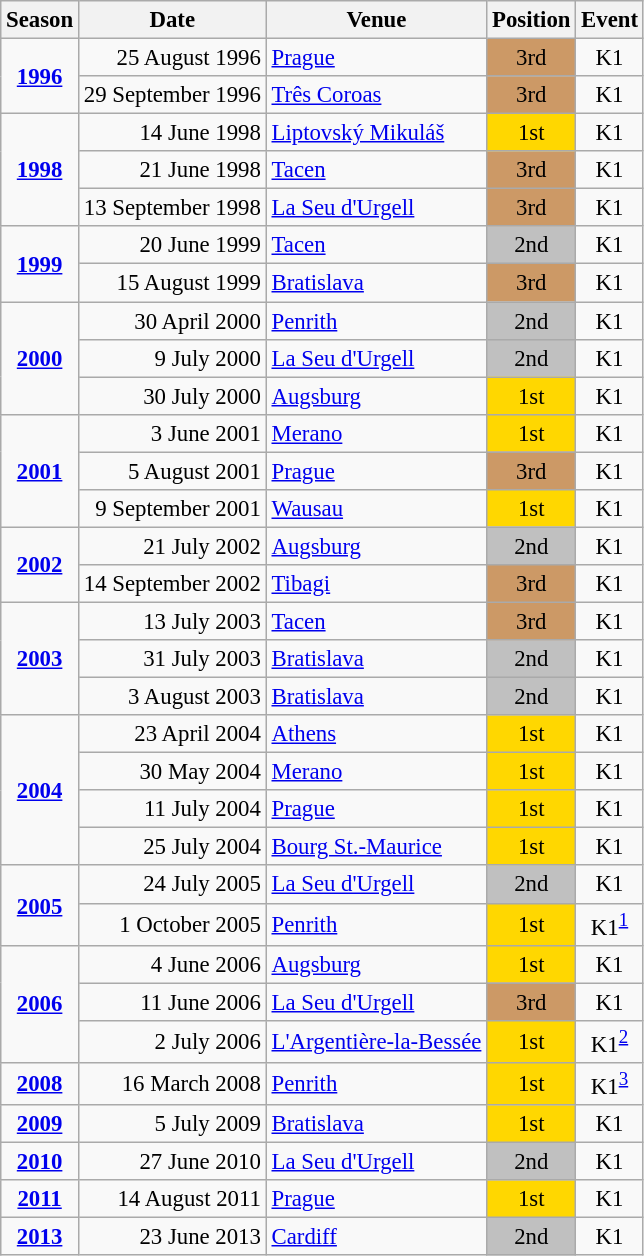<table class="wikitable" style="text-align:center; font-size:95%;">
<tr>
<th>Season</th>
<th>Date</th>
<th>Venue</th>
<th>Position</th>
<th>Event</th>
</tr>
<tr>
<td rowspan=2><strong><a href='#'>1996</a></strong></td>
<td align=right>25 August 1996</td>
<td align=left><a href='#'>Prague</a></td>
<td bgcolor=cc9966>3rd</td>
<td>K1</td>
</tr>
<tr>
<td align=right>29 September 1996</td>
<td align=left><a href='#'>Três Coroas</a></td>
<td bgcolor=cc9966>3rd</td>
<td>K1</td>
</tr>
<tr>
<td rowspan=3><strong><a href='#'>1998</a></strong></td>
<td align=right>14 June 1998</td>
<td align=left><a href='#'>Liptovský Mikuláš</a></td>
<td bgcolor=gold>1st</td>
<td>K1</td>
</tr>
<tr>
<td align=right>21 June 1998</td>
<td align=left><a href='#'>Tacen</a></td>
<td bgcolor=cc9966>3rd</td>
<td>K1</td>
</tr>
<tr>
<td align=right>13 September 1998</td>
<td align=left><a href='#'>La Seu d'Urgell</a></td>
<td bgcolor=cc9966>3rd</td>
<td>K1</td>
</tr>
<tr>
<td rowspan=2><strong><a href='#'>1999</a></strong></td>
<td align=right>20 June 1999</td>
<td align=left><a href='#'>Tacen</a></td>
<td bgcolor=silver>2nd</td>
<td>K1</td>
</tr>
<tr>
<td align=right>15 August 1999</td>
<td align=left><a href='#'>Bratislava</a></td>
<td bgcolor=cc9966>3rd</td>
<td>K1</td>
</tr>
<tr>
<td rowspan=3><strong><a href='#'>2000</a></strong></td>
<td align=right>30 April 2000</td>
<td align=left><a href='#'>Penrith</a></td>
<td bgcolor=silver>2nd</td>
<td>K1</td>
</tr>
<tr>
<td align=right>9 July 2000</td>
<td align=left><a href='#'>La Seu d'Urgell</a></td>
<td bgcolor=silver>2nd</td>
<td>K1</td>
</tr>
<tr>
<td align=right>30 July 2000</td>
<td align=left><a href='#'>Augsburg</a></td>
<td bgcolor=gold>1st</td>
<td>K1</td>
</tr>
<tr>
<td rowspan=3><strong><a href='#'>2001</a></strong></td>
<td align=right>3 June 2001</td>
<td align=left><a href='#'>Merano</a></td>
<td bgcolor=gold>1st</td>
<td>K1</td>
</tr>
<tr>
<td align=right>5 August 2001</td>
<td align=left><a href='#'>Prague</a></td>
<td bgcolor=cc9966>3rd</td>
<td>K1</td>
</tr>
<tr>
<td align=right>9 September 2001</td>
<td align=left><a href='#'>Wausau</a></td>
<td bgcolor=gold>1st</td>
<td>K1</td>
</tr>
<tr>
<td rowspan=2><strong><a href='#'>2002</a></strong></td>
<td align=right>21 July 2002</td>
<td align=left><a href='#'>Augsburg</a></td>
<td bgcolor=silver>2nd</td>
<td>K1</td>
</tr>
<tr>
<td align=right>14 September 2002</td>
<td align=left><a href='#'>Tibagi</a></td>
<td bgcolor=cc9966>3rd</td>
<td>K1</td>
</tr>
<tr>
<td rowspan=3><strong><a href='#'>2003</a></strong></td>
<td align=right>13 July 2003</td>
<td align=left><a href='#'>Tacen</a></td>
<td bgcolor=cc9966>3rd</td>
<td>K1</td>
</tr>
<tr>
<td align=right>31 July 2003</td>
<td align=left><a href='#'>Bratislava</a></td>
<td bgcolor=silver>2nd</td>
<td>K1</td>
</tr>
<tr>
<td align=right>3 August 2003</td>
<td align=left><a href='#'>Bratislava</a></td>
<td bgcolor=silver>2nd</td>
<td>K1</td>
</tr>
<tr>
<td rowspan=4><strong><a href='#'>2004</a></strong></td>
<td align=right>23 April 2004</td>
<td align=left><a href='#'>Athens</a></td>
<td bgcolor=gold>1st</td>
<td>K1</td>
</tr>
<tr>
<td align=right>30 May 2004</td>
<td align=left><a href='#'>Merano</a></td>
<td bgcolor=gold>1st</td>
<td>K1</td>
</tr>
<tr>
<td align=right>11 July 2004</td>
<td align=left><a href='#'>Prague</a></td>
<td bgcolor=gold>1st</td>
<td>K1</td>
</tr>
<tr>
<td align=right>25 July 2004</td>
<td align=left><a href='#'>Bourg St.-Maurice</a></td>
<td bgcolor=gold>1st</td>
<td>K1</td>
</tr>
<tr>
<td rowspan=2><strong><a href='#'>2005</a></strong></td>
<td align=right>24 July 2005</td>
<td align=left><a href='#'>La Seu d'Urgell</a></td>
<td bgcolor=silver>2nd</td>
<td>K1</td>
</tr>
<tr>
<td align=right>1 October 2005</td>
<td align=left><a href='#'>Penrith</a></td>
<td bgcolor=gold>1st</td>
<td>K1<sup><a href='#'>1</a></sup></td>
</tr>
<tr>
<td rowspan=3><strong><a href='#'>2006</a></strong></td>
<td align=right>4 June 2006</td>
<td align=left><a href='#'>Augsburg</a></td>
<td bgcolor=gold>1st</td>
<td>K1</td>
</tr>
<tr>
<td align=right>11 June 2006</td>
<td align=left><a href='#'>La Seu d'Urgell</a></td>
<td bgcolor=cc9966>3rd</td>
<td>K1</td>
</tr>
<tr>
<td align=right>2 July 2006</td>
<td align=left><a href='#'>L'Argentière-la-Bessée</a></td>
<td bgcolor=gold>1st</td>
<td>K1<sup><a href='#'>2</a></sup></td>
</tr>
<tr>
<td><strong><a href='#'>2008</a></strong></td>
<td align=right>16 March 2008</td>
<td align=left><a href='#'>Penrith</a></td>
<td bgcolor=gold>1st</td>
<td>K1<sup><a href='#'>3</a></sup></td>
</tr>
<tr>
<td><strong><a href='#'>2009</a></strong></td>
<td align=right>5 July 2009</td>
<td align=left><a href='#'>Bratislava</a></td>
<td bgcolor=gold>1st</td>
<td>K1</td>
</tr>
<tr>
<td><strong><a href='#'>2010</a></strong></td>
<td align=right>27 June 2010</td>
<td align=left><a href='#'>La Seu d'Urgell</a></td>
<td bgcolor=silver>2nd</td>
<td>K1</td>
</tr>
<tr>
<td><strong><a href='#'>2011</a></strong></td>
<td align=right>14 August 2011</td>
<td align=left><a href='#'>Prague</a></td>
<td bgcolor=gold>1st</td>
<td>K1</td>
</tr>
<tr>
<td><strong><a href='#'>2013</a></strong></td>
<td align=right>23 June 2013</td>
<td align=left><a href='#'>Cardiff</a></td>
<td bgcolor=silver>2nd</td>
<td>K1</td>
</tr>
</table>
